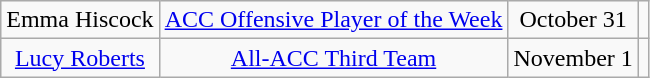<table class="wikitable sortable" style="text-align: center">
<tr>
<td>Emma Hiscock</td>
<td><a href='#'>ACC Offensive Player of the Week</a></td>
<td>October 31</td>
<td></td>
</tr>
<tr>
<td><a href='#'>Lucy Roberts</a></td>
<td><a href='#'>All-ACC Third Team</a></td>
<td>November 1</td>
<td></td>
</tr>
</table>
